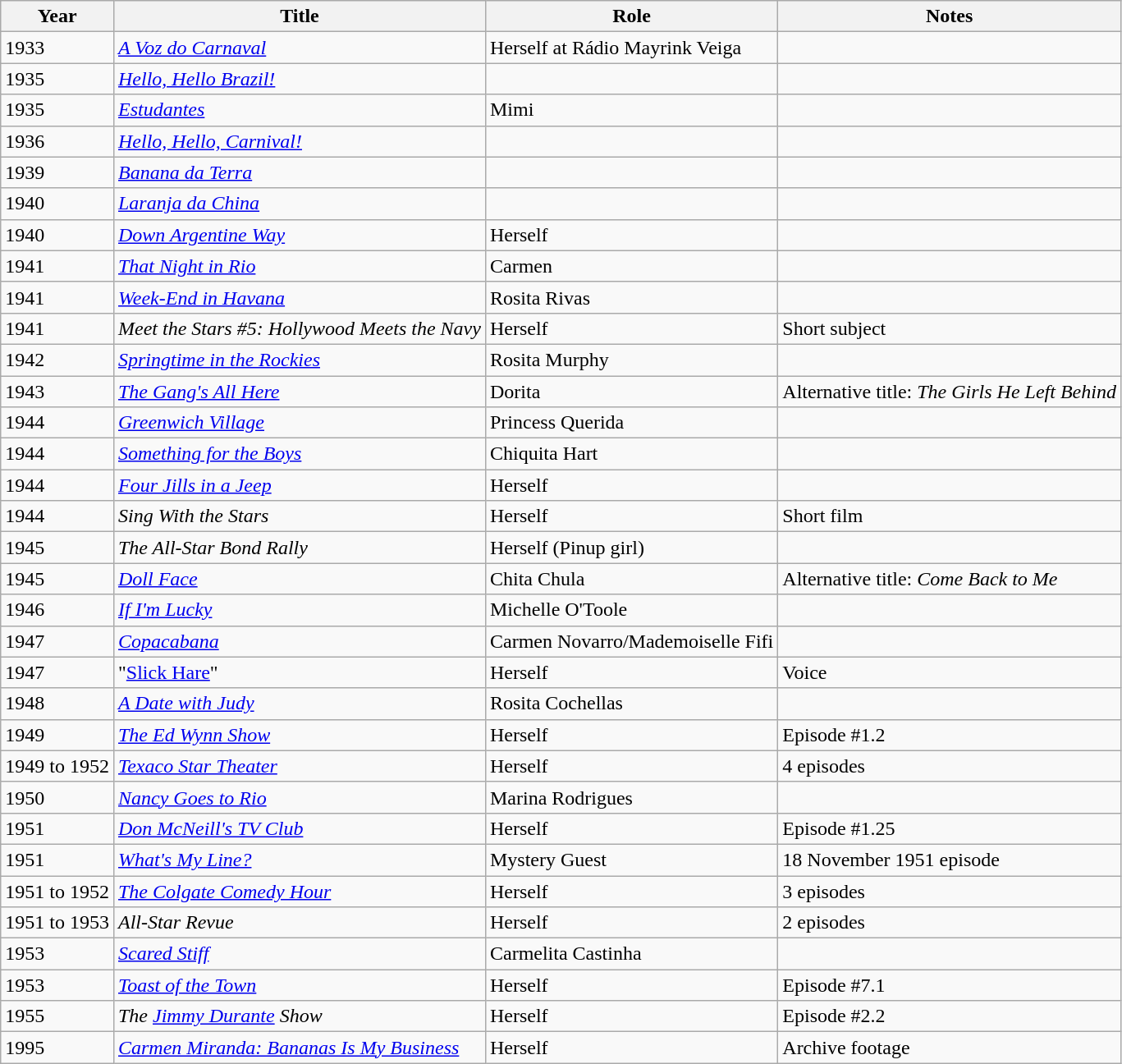<table class="wikitable sortable">
<tr>
<th>Year</th>
<th>Title</th>
<th>Role</th>
<th>Notes</th>
</tr>
<tr>
<td>1933</td>
<td><em><a href='#'>A Voz do Carnaval</a></em></td>
<td>Herself at Rádio Mayrink Veiga</td>
<td></td>
</tr>
<tr>
<td>1935</td>
<td><em><a href='#'>Hello, Hello Brazil!</a></em></td>
<td></td>
<td></td>
</tr>
<tr>
<td>1935</td>
<td><em><a href='#'>Estudantes</a></em></td>
<td>Mimi</td>
<td></td>
</tr>
<tr>
<td>1936</td>
<td><em><a href='#'>Hello, Hello, Carnival!</a></em></td>
<td></td>
<td></td>
</tr>
<tr>
<td>1939</td>
<td><em><a href='#'>Banana da Terra</a></em></td>
<td></td>
<td></td>
</tr>
<tr>
<td>1940</td>
<td><em><a href='#'>Laranja da China</a></em></td>
<td></td>
<td></td>
</tr>
<tr>
<td>1940</td>
<td><em><a href='#'>Down Argentine Way</a></em></td>
<td>Herself</td>
<td></td>
</tr>
<tr>
<td>1941</td>
<td><em><a href='#'>That Night in Rio</a></em></td>
<td>Carmen</td>
<td></td>
</tr>
<tr>
<td>1941</td>
<td><em><a href='#'>Week-End in Havana</a></em></td>
<td>Rosita Rivas</td>
<td></td>
</tr>
<tr>
<td>1941</td>
<td><em>Meet the Stars #5: Hollywood Meets the Navy</em></td>
<td>Herself</td>
<td>Short subject</td>
</tr>
<tr>
<td>1942</td>
<td><em><a href='#'>Springtime in the Rockies</a></em></td>
<td>Rosita Murphy</td>
<td></td>
</tr>
<tr>
<td>1943</td>
<td><em><a href='#'>The Gang's All Here</a></em></td>
<td>Dorita</td>
<td>Alternative title: <em>The Girls He Left Behind</em></td>
</tr>
<tr>
<td>1944</td>
<td><em><a href='#'>Greenwich Village</a></em></td>
<td>Princess Querida</td>
<td></td>
</tr>
<tr>
<td>1944</td>
<td><em><a href='#'>Something for the Boys</a></em></td>
<td>Chiquita Hart</td>
<td></td>
</tr>
<tr>
<td>1944</td>
<td><em><a href='#'>Four Jills in a Jeep</a></em></td>
<td>Herself</td>
<td></td>
</tr>
<tr>
<td>1944</td>
<td><em>Sing With the Stars</em></td>
<td>Herself</td>
<td>Short film</td>
</tr>
<tr>
<td>1945</td>
<td><em>The All-Star Bond Rally</em></td>
<td>Herself (Pinup girl)</td>
<td></td>
</tr>
<tr>
<td>1945</td>
<td><em><a href='#'>Doll Face</a></em></td>
<td>Chita Chula</td>
<td>Alternative title: <em>Come Back to Me</em></td>
</tr>
<tr>
<td>1946</td>
<td><em><a href='#'>If I'm Lucky</a></em></td>
<td>Michelle O'Toole</td>
<td></td>
</tr>
<tr>
<td>1947</td>
<td><em><a href='#'>Copacabana</a></em></td>
<td>Carmen Novarro/Mademoiselle Fifi</td>
<td></td>
</tr>
<tr>
<td>1947</td>
<td>"<a href='#'>Slick Hare</a>"</td>
<td>Herself</td>
<td>Voice</td>
</tr>
<tr>
<td>1948</td>
<td><em><a href='#'>A Date with Judy</a></em></td>
<td>Rosita Cochellas</td>
<td></td>
</tr>
<tr>
<td>1949</td>
<td><em><a href='#'>The Ed Wynn Show</a></em></td>
<td>Herself</td>
<td>Episode #1.2</td>
</tr>
<tr>
<td>1949 to 1952</td>
<td><em><a href='#'>Texaco Star Theater</a></em></td>
<td>Herself</td>
<td>4 episodes</td>
</tr>
<tr>
<td>1950</td>
<td><em><a href='#'>Nancy Goes to Rio</a></em></td>
<td>Marina Rodrigues</td>
<td></td>
</tr>
<tr>
<td>1951</td>
<td><em><a href='#'>Don McNeill's TV Club</a></em></td>
<td>Herself</td>
<td>Episode #1.25</td>
</tr>
<tr>
<td>1951</td>
<td><em><a href='#'>What's My Line?</a></em></td>
<td>Mystery Guest</td>
<td>18 November 1951 episode</td>
</tr>
<tr>
<td>1951 to 1952</td>
<td><em><a href='#'>The Colgate Comedy Hour</a></em></td>
<td>Herself</td>
<td>3 episodes</td>
</tr>
<tr>
<td>1951 to 1953</td>
<td><em>All-Star Revue</em></td>
<td>Herself</td>
<td>2 episodes</td>
</tr>
<tr>
<td>1953</td>
<td><em><a href='#'>Scared Stiff</a></em></td>
<td>Carmelita Castinha</td>
<td></td>
</tr>
<tr>
<td>1953</td>
<td><em><a href='#'>Toast of the Town</a></em></td>
<td>Herself</td>
<td>Episode #7.1</td>
</tr>
<tr>
<td>1955</td>
<td><em>The <a href='#'>Jimmy Durante</a> Show</em></td>
<td>Herself</td>
<td>Episode #2.2</td>
</tr>
<tr>
<td>1995</td>
<td><em><a href='#'>Carmen Miranda: Bananas Is My Business</a></em></td>
<td>Herself</td>
<td>Archive footage</td>
</tr>
</table>
